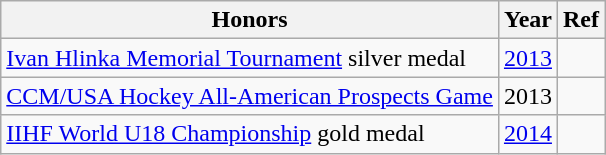<table class="wikitable">
<tr>
<th>Honors</th>
<th>Year</th>
<th>Ref</th>
</tr>
<tr>
<td><a href='#'>Ivan Hlinka Memorial Tournament</a> silver medal</td>
<td><a href='#'>2013</a></td>
<td></td>
</tr>
<tr>
<td><a href='#'>CCM/USA Hockey All-American Prospects Game</a></td>
<td>2013</td>
<td></td>
</tr>
<tr>
<td><a href='#'>IIHF World U18 Championship</a> gold medal</td>
<td><a href='#'>2014</a></td>
<td></td>
</tr>
</table>
